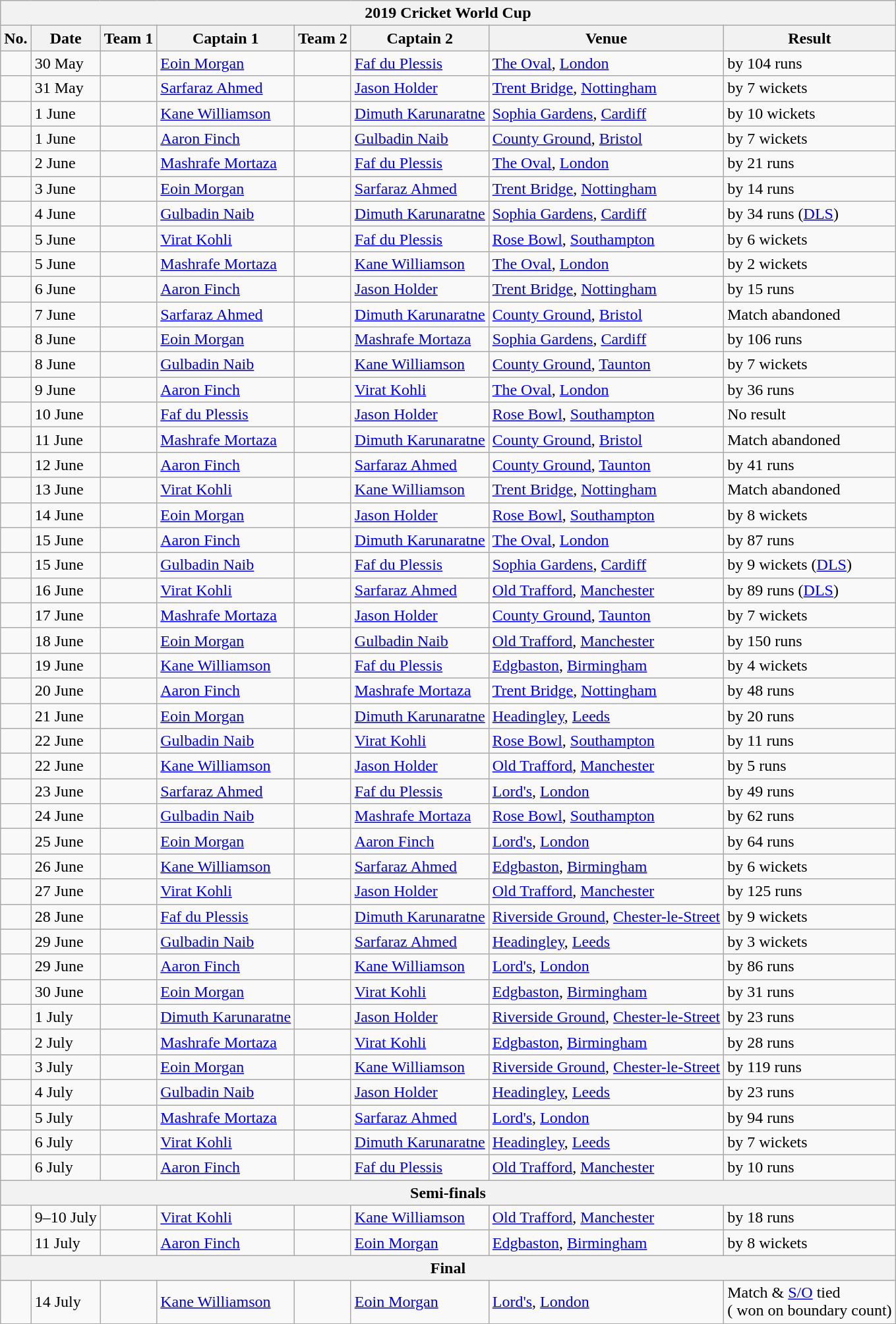<table class="wikitable">
<tr>
<th colspan="8">2019 Cricket World Cup</th>
</tr>
<tr>
<th>No.</th>
<th>Date</th>
<th>Team 1</th>
<th>Captain 1</th>
<th>Team 2</th>
<th>Captain 2</th>
<th>Venue</th>
<th>Result</th>
</tr>
<tr>
<td></td>
<td>30 May</td>
<td></td>
<td><a href='#'>Eoin Morgan</a></td>
<td></td>
<td><a href='#'>Faf du Plessis</a></td>
<td><a href='#'>The Oval</a>, <a href='#'>London</a></td>
<td> by 104 runs</td>
</tr>
<tr>
<td></td>
<td>31 May</td>
<td></td>
<td><a href='#'>Sarfaraz Ahmed</a></td>
<td></td>
<td><a href='#'>Jason Holder</a></td>
<td><a href='#'>Trent Bridge</a>, <a href='#'>Nottingham</a></td>
<td> by 7 wickets</td>
</tr>
<tr>
<td></td>
<td>1 June</td>
<td></td>
<td><a href='#'>Kane Williamson</a></td>
<td></td>
<td><a href='#'>Dimuth Karunaratne</a></td>
<td><a href='#'>Sophia Gardens</a>, <a href='#'>Cardiff</a></td>
<td> by 10 wickets</td>
</tr>
<tr>
<td></td>
<td>1 June</td>
<td></td>
<td><a href='#'>Aaron Finch</a></td>
<td></td>
<td><a href='#'>Gulbadin Naib</a></td>
<td><a href='#'>County Ground</a>, <a href='#'>Bristol</a></td>
<td> by 7 wickets</td>
</tr>
<tr>
<td></td>
<td>2 June</td>
<td></td>
<td><a href='#'>Mashrafe Mortaza</a></td>
<td></td>
<td><a href='#'>Faf du Plessis</a></td>
<td><a href='#'>The Oval</a>, <a href='#'>London</a></td>
<td> by 21 runs</td>
</tr>
<tr>
<td></td>
<td>3 June</td>
<td></td>
<td><a href='#'>Eoin Morgan</a></td>
<td></td>
<td><a href='#'>Sarfaraz Ahmed</a></td>
<td><a href='#'>Trent Bridge</a>, <a href='#'>Nottingham</a></td>
<td> by 14 runs</td>
</tr>
<tr>
<td></td>
<td>4 June</td>
<td></td>
<td><a href='#'>Gulbadin Naib</a></td>
<td></td>
<td><a href='#'>Dimuth Karunaratne</a></td>
<td><a href='#'>Sophia Gardens</a>, <a href='#'>Cardiff</a></td>
<td> by 34 runs (<a href='#'>DLS</a>)</td>
</tr>
<tr>
<td></td>
<td>5 June</td>
<td></td>
<td><a href='#'>Virat Kohli</a></td>
<td></td>
<td><a href='#'>Faf du Plessis</a></td>
<td><a href='#'>Rose Bowl</a>, <a href='#'>Southampton</a></td>
<td> by 6 wickets</td>
</tr>
<tr>
<td></td>
<td>5 June</td>
<td></td>
<td><a href='#'>Mashrafe Mortaza</a></td>
<td></td>
<td><a href='#'>Kane Williamson</a></td>
<td><a href='#'>The Oval</a>, <a href='#'>London</a></td>
<td> by 2 wickets</td>
</tr>
<tr>
<td></td>
<td>6 June</td>
<td></td>
<td><a href='#'>Aaron Finch</a></td>
<td></td>
<td><a href='#'>Jason Holder</a></td>
<td><a href='#'>Trent Bridge</a>, <a href='#'>Nottingham</a></td>
<td> by 15 runs</td>
</tr>
<tr>
<td></td>
<td>7 June</td>
<td></td>
<td><a href='#'>Sarfaraz Ahmed</a></td>
<td></td>
<td><a href='#'>Dimuth Karunaratne</a></td>
<td><a href='#'>County Ground</a>, <a href='#'>Bristol</a></td>
<td>Match abandoned</td>
</tr>
<tr>
<td></td>
<td>8 June</td>
<td></td>
<td><a href='#'>Eoin Morgan</a></td>
<td></td>
<td><a href='#'>Mashrafe Mortaza</a></td>
<td><a href='#'>Sophia Gardens</a>, <a href='#'>Cardiff</a></td>
<td> by 106 runs</td>
</tr>
<tr>
<td></td>
<td>8 June</td>
<td></td>
<td><a href='#'>Gulbadin Naib</a></td>
<td></td>
<td><a href='#'>Kane Williamson</a></td>
<td><a href='#'>County Ground</a>, <a href='#'>Taunton</a></td>
<td> by 7 wickets</td>
</tr>
<tr>
<td></td>
<td>9 June</td>
<td></td>
<td><a href='#'>Aaron Finch</a></td>
<td></td>
<td><a href='#'>Virat Kohli</a></td>
<td><a href='#'>The Oval</a>, <a href='#'>London</a></td>
<td> by 36 runs</td>
</tr>
<tr>
<td></td>
<td>10 June</td>
<td></td>
<td><a href='#'>Faf du Plessis</a></td>
<td></td>
<td><a href='#'>Jason Holder</a></td>
<td><a href='#'>Rose Bowl</a>, <a href='#'>Southampton</a></td>
<td>No result</td>
</tr>
<tr>
<td></td>
<td>11 June</td>
<td></td>
<td><a href='#'>Mashrafe Mortaza</a></td>
<td></td>
<td><a href='#'>Dimuth Karunaratne</a></td>
<td><a href='#'>County Ground</a>, <a href='#'>Bristol</a></td>
<td>Match abandoned</td>
</tr>
<tr>
<td></td>
<td>12 June</td>
<td></td>
<td><a href='#'>Aaron Finch</a></td>
<td></td>
<td><a href='#'>Sarfaraz Ahmed</a></td>
<td><a href='#'>County Ground</a>, <a href='#'>Taunton</a></td>
<td> by 41 runs</td>
</tr>
<tr>
<td></td>
<td>13 June</td>
<td></td>
<td><a href='#'>Virat Kohli</a></td>
<td></td>
<td><a href='#'>Kane Williamson</a></td>
<td><a href='#'>Trent Bridge</a>, <a href='#'>Nottingham</a></td>
<td>Match abandoned</td>
</tr>
<tr>
<td></td>
<td>14 June</td>
<td></td>
<td><a href='#'>Eoin Morgan</a></td>
<td></td>
<td><a href='#'>Jason Holder</a></td>
<td><a href='#'>Rose Bowl</a>, <a href='#'>Southampton</a></td>
<td> by 8 wickets</td>
</tr>
<tr>
<td></td>
<td>15 June</td>
<td></td>
<td><a href='#'>Aaron Finch</a></td>
<td></td>
<td><a href='#'>Dimuth Karunaratne</a></td>
<td><a href='#'>The Oval</a>, <a href='#'>London</a></td>
<td> by 87 runs</td>
</tr>
<tr>
<td></td>
<td>15 June</td>
<td></td>
<td><a href='#'>Gulbadin Naib</a></td>
<td></td>
<td><a href='#'>Faf du Plessis</a></td>
<td><a href='#'>Sophia Gardens</a>, <a href='#'>Cardiff</a></td>
<td> by 9 wickets (<a href='#'>DLS</a>)</td>
</tr>
<tr>
<td></td>
<td>16 June</td>
<td></td>
<td><a href='#'>Virat Kohli</a></td>
<td></td>
<td><a href='#'>Sarfaraz Ahmed</a></td>
<td><a href='#'>Old Trafford</a>, <a href='#'>Manchester</a></td>
<td> by 89 runs (<a href='#'>DLS</a>)</td>
</tr>
<tr>
<td></td>
<td>17 June</td>
<td></td>
<td><a href='#'>Mashrafe Mortaza</a></td>
<td></td>
<td><a href='#'>Jason Holder</a></td>
<td><a href='#'>County Ground</a>, <a href='#'>Taunton</a></td>
<td> by 7 wickets</td>
</tr>
<tr>
<td></td>
<td>18 June</td>
<td></td>
<td><a href='#'>Eoin Morgan</a></td>
<td></td>
<td><a href='#'>Gulbadin Naib</a></td>
<td><a href='#'>Old Trafford</a>, <a href='#'>Manchester</a></td>
<td> by 150 runs</td>
</tr>
<tr>
<td></td>
<td>19 June</td>
<td></td>
<td><a href='#'>Kane Williamson</a></td>
<td></td>
<td><a href='#'>Faf du Plessis</a></td>
<td><a href='#'>Edgbaston</a>, <a href='#'>Birmingham</a></td>
<td> by 4 wickets</td>
</tr>
<tr>
<td></td>
<td>20 June</td>
<td></td>
<td><a href='#'>Aaron Finch</a></td>
<td></td>
<td><a href='#'>Mashrafe Mortaza</a></td>
<td><a href='#'>Trent Bridge</a>, <a href='#'>Nottingham</a></td>
<td> by 48 runs</td>
</tr>
<tr>
<td></td>
<td>21 June</td>
<td></td>
<td><a href='#'>Eoin Morgan</a></td>
<td></td>
<td><a href='#'>Dimuth Karunaratne</a></td>
<td><a href='#'>Headingley</a>, <a href='#'>Leeds</a></td>
<td> by 20 runs</td>
</tr>
<tr>
<td></td>
<td>22 June</td>
<td></td>
<td><a href='#'>Gulbadin Naib</a></td>
<td></td>
<td><a href='#'>Virat Kohli</a></td>
<td><a href='#'>Rose Bowl</a>, <a href='#'>Southampton</a></td>
<td> by 11 runs</td>
</tr>
<tr>
<td></td>
<td>22 June</td>
<td></td>
<td><a href='#'>Kane Williamson</a></td>
<td></td>
<td><a href='#'>Jason Holder</a></td>
<td><a href='#'>Old Trafford</a>, <a href='#'>Manchester</a></td>
<td> by 5 runs</td>
</tr>
<tr>
<td></td>
<td>23 June</td>
<td></td>
<td><a href='#'>Sarfaraz Ahmed</a></td>
<td></td>
<td><a href='#'>Faf du Plessis</a></td>
<td><a href='#'>Lord's</a>, <a href='#'>London</a></td>
<td> by 49 runs</td>
</tr>
<tr>
<td></td>
<td>24 June</td>
<td></td>
<td><a href='#'>Gulbadin Naib</a></td>
<td></td>
<td><a href='#'>Mashrafe Mortaza</a></td>
<td><a href='#'>Rose Bowl</a>, <a href='#'>Southampton</a></td>
<td> by 62 runs</td>
</tr>
<tr>
<td></td>
<td>25 June</td>
<td></td>
<td><a href='#'>Eoin Morgan</a></td>
<td></td>
<td><a href='#'>Aaron Finch</a></td>
<td><a href='#'>Lord's</a>, <a href='#'>London</a></td>
<td> by 64 runs</td>
</tr>
<tr>
<td></td>
<td>26 June</td>
<td></td>
<td><a href='#'>Kane Williamson</a></td>
<td></td>
<td><a href='#'>Sarfaraz Ahmed</a></td>
<td><a href='#'>Edgbaston</a>, <a href='#'>Birmingham</a></td>
<td> by 6 wickets</td>
</tr>
<tr>
<td></td>
<td>27 June</td>
<td></td>
<td><a href='#'>Virat Kohli</a></td>
<td></td>
<td><a href='#'>Jason Holder</a></td>
<td><a href='#'>Old Trafford</a>, <a href='#'>Manchester</a></td>
<td> by 125 runs</td>
</tr>
<tr>
<td></td>
<td>28 June</td>
<td></td>
<td><a href='#'>Faf du Plessis</a></td>
<td></td>
<td><a href='#'>Dimuth Karunaratne</a></td>
<td><a href='#'>Riverside Ground</a>, <a href='#'>Chester-le-Street</a></td>
<td> by 9 wickets</td>
</tr>
<tr>
<td></td>
<td>29 June</td>
<td></td>
<td><a href='#'>Gulbadin Naib</a></td>
<td></td>
<td><a href='#'>Sarfaraz Ahmed</a></td>
<td><a href='#'>Headingley</a>, <a href='#'>Leeds</a></td>
<td> by 3 wickets</td>
</tr>
<tr>
<td></td>
<td>29 June</td>
<td></td>
<td><a href='#'>Aaron Finch</a></td>
<td></td>
<td><a href='#'>Kane Williamson</a></td>
<td><a href='#'>Lord's</a>, <a href='#'>London</a></td>
<td> by 86 runs</td>
</tr>
<tr>
<td></td>
<td>30 June</td>
<td></td>
<td><a href='#'>Eoin Morgan</a></td>
<td></td>
<td><a href='#'>Virat Kohli</a></td>
<td><a href='#'>Edgbaston</a>, <a href='#'>Birmingham</a></td>
<td> by 31 runs</td>
</tr>
<tr>
<td></td>
<td>1 July</td>
<td></td>
<td><a href='#'>Dimuth Karunaratne</a></td>
<td></td>
<td><a href='#'>Jason Holder</a></td>
<td><a href='#'>Riverside Ground</a>, <a href='#'>Chester-le-Street</a></td>
<td> by 23 runs</td>
</tr>
<tr>
<td></td>
<td>2 July</td>
<td></td>
<td><a href='#'>Mashrafe Mortaza</a></td>
<td></td>
<td><a href='#'>Virat Kohli</a></td>
<td><a href='#'>Edgbaston</a>, <a href='#'>Birmingham</a></td>
<td> by 28 runs</td>
</tr>
<tr>
<td></td>
<td>3 July</td>
<td></td>
<td><a href='#'>Eoin Morgan</a></td>
<td></td>
<td><a href='#'>Kane Williamson</a></td>
<td><a href='#'>Riverside Ground</a>, <a href='#'>Chester-le-Street</a></td>
<td> by 119 runs</td>
</tr>
<tr>
<td></td>
<td>4 July</td>
<td></td>
<td><a href='#'>Gulbadin Naib</a></td>
<td></td>
<td><a href='#'>Jason Holder</a></td>
<td><a href='#'>Headingley</a>, <a href='#'>Leeds</a></td>
<td> by 23 runs</td>
</tr>
<tr>
<td></td>
<td>5 July</td>
<td></td>
<td><a href='#'>Mashrafe Mortaza</a></td>
<td></td>
<td><a href='#'>Sarfaraz Ahmed</a></td>
<td><a href='#'>Lord's</a>, <a href='#'>London</a></td>
<td> by 94 runs</td>
</tr>
<tr>
<td></td>
<td>6 July</td>
<td></td>
<td><a href='#'>Virat Kohli</a></td>
<td></td>
<td><a href='#'>Dimuth Karunaratne</a></td>
<td><a href='#'>Headingley</a>, <a href='#'>Leeds</a></td>
<td> by 7 wickets</td>
</tr>
<tr>
<td></td>
<td>6 July</td>
<td></td>
<td><a href='#'>Aaron Finch</a></td>
<td></td>
<td><a href='#'>Faf du Plessis</a></td>
<td><a href='#'>Old Trafford</a>, <a href='#'>Manchester</a></td>
<td> by 10 runs</td>
</tr>
<tr>
<th colspan="8">Semi-finals</th>
</tr>
<tr>
<td></td>
<td>9–10 July</td>
<td></td>
<td><a href='#'>Virat Kohli</a></td>
<td></td>
<td><a href='#'>Kane Williamson</a></td>
<td><a href='#'>Old Trafford</a>, <a href='#'>Manchester</a></td>
<td> by 18 runs</td>
</tr>
<tr>
<td></td>
<td>11 July</td>
<td></td>
<td><a href='#'>Aaron Finch</a></td>
<td></td>
<td><a href='#'>Eoin Morgan</a></td>
<td><a href='#'>Edgbaston</a>, <a href='#'>Birmingham</a></td>
<td> by 8 wickets</td>
</tr>
<tr>
<th colspan="8">Final</th>
</tr>
<tr>
<td></td>
<td>14 July</td>
<td></td>
<td><a href='#'>Kane Williamson</a></td>
<td></td>
<td><a href='#'>Eoin Morgan</a></td>
<td><a href='#'>Lord's</a>, <a href='#'>London</a></td>
<td>Match & <a href='#'>S/O</a> tied<br>( won on boundary count)</td>
</tr>
</table>
